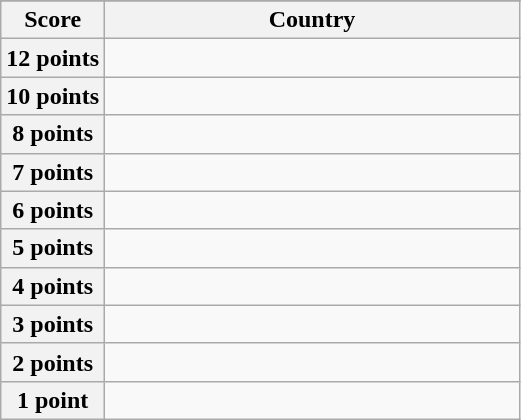<table class="wikitable">
<tr>
</tr>
<tr>
<th scope="col" width="20%">Score</th>
<th scope="col">Country</th>
</tr>
<tr>
<th scope="row">12 points</th>
<td></td>
</tr>
<tr>
<th scope="row">10 points</th>
<td></td>
</tr>
<tr>
<th scope="row">8 points</th>
<td></td>
</tr>
<tr>
<th scope="row">7 points</th>
<td></td>
</tr>
<tr>
<th scope="row">6 points</th>
<td></td>
</tr>
<tr>
<th scope="row">5 points</th>
<td></td>
</tr>
<tr>
<th scope="row">4 points</th>
<td></td>
</tr>
<tr>
<th scope="row">3 points</th>
<td></td>
</tr>
<tr>
<th scope="row">2 points</th>
<td></td>
</tr>
<tr>
<th scope="row">1 point</th>
<td></td>
</tr>
</table>
